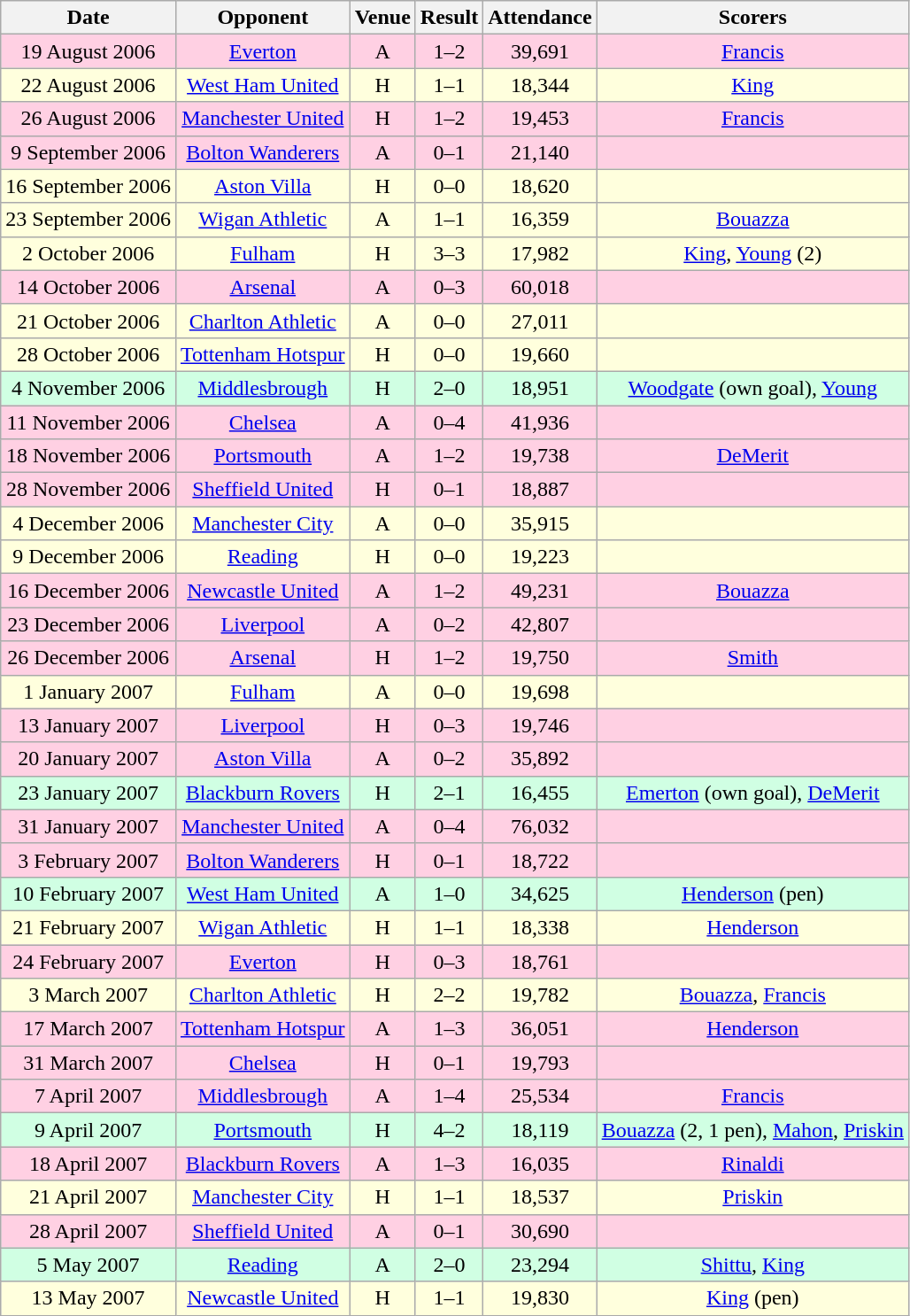<table class="wikitable sortable" style="font-size:100%; text-align:center">
<tr>
<th>Date</th>
<th>Opponent</th>
<th>Venue</th>
<th>Result</th>
<th>Attendance</th>
<th>Scorers</th>
</tr>
<tr style="background-color: #ffd0e3;">
<td>19 August 2006</td>
<td><a href='#'>Everton</a></td>
<td>A</td>
<td>1–2</td>
<td>39,691</td>
<td><a href='#'>Francis</a></td>
</tr>
<tr style="background-color: #ffffdd;">
<td>22 August 2006</td>
<td><a href='#'>West Ham United</a></td>
<td>H</td>
<td>1–1</td>
<td>18,344</td>
<td><a href='#'>King</a></td>
</tr>
<tr style="background-color: #ffd0e3;">
<td>26 August 2006</td>
<td><a href='#'>Manchester United</a></td>
<td>H</td>
<td>1–2</td>
<td>19,453</td>
<td><a href='#'>Francis</a></td>
</tr>
<tr style="background-color: #ffd0e3;">
<td>9 September 2006</td>
<td><a href='#'>Bolton Wanderers</a></td>
<td>A</td>
<td>0–1</td>
<td>21,140</td>
<td></td>
</tr>
<tr style="background-color: #ffffdd;">
<td>16 September 2006</td>
<td><a href='#'>Aston Villa</a></td>
<td>H</td>
<td>0–0</td>
<td>18,620</td>
<td></td>
</tr>
<tr style="background-color: #ffffdd;">
<td>23 September 2006</td>
<td><a href='#'>Wigan Athletic</a></td>
<td>A</td>
<td>1–1</td>
<td>16,359</td>
<td><a href='#'>Bouazza</a></td>
</tr>
<tr style="background-color: #ffffdd;">
<td>2 October 2006</td>
<td><a href='#'>Fulham</a></td>
<td>H</td>
<td>3–3</td>
<td>17,982</td>
<td><a href='#'>King</a>, <a href='#'>Young</a> (2)</td>
</tr>
<tr style="background-color: #ffd0e3;">
<td>14 October 2006</td>
<td><a href='#'>Arsenal</a></td>
<td>A</td>
<td>0–3</td>
<td>60,018</td>
<td></td>
</tr>
<tr style="background-color: #ffffdd;">
<td>21 October 2006</td>
<td><a href='#'>Charlton Athletic</a></td>
<td>A</td>
<td>0–0</td>
<td>27,011</td>
<td></td>
</tr>
<tr style="background-color: #ffffdd;">
<td>28 October 2006</td>
<td><a href='#'>Tottenham Hotspur</a></td>
<td>H</td>
<td>0–0</td>
<td>19,660</td>
<td></td>
</tr>
<tr style="background-color: #d0ffe3;">
<td>4 November 2006</td>
<td><a href='#'>Middlesbrough</a></td>
<td>H</td>
<td>2–0</td>
<td>18,951</td>
<td><a href='#'>Woodgate</a> (own goal), <a href='#'>Young</a></td>
</tr>
<tr style="background-color: #ffd0e3;">
<td>11 November 2006</td>
<td><a href='#'>Chelsea</a></td>
<td>A</td>
<td>0–4</td>
<td>41,936</td>
<td></td>
</tr>
<tr style="background-color: #ffd0e3;">
<td>18 November 2006</td>
<td><a href='#'>Portsmouth</a></td>
<td>A</td>
<td>1–2</td>
<td>19,738</td>
<td><a href='#'>DeMerit</a></td>
</tr>
<tr style="background-color: #ffd0e3;">
<td>28 November 2006</td>
<td><a href='#'>Sheffield United</a></td>
<td>H</td>
<td>0–1</td>
<td>18,887</td>
<td></td>
</tr>
<tr style="background-color: #ffffdd;">
<td>4 December 2006</td>
<td><a href='#'>Manchester City</a></td>
<td>A</td>
<td>0–0</td>
<td>35,915</td>
<td></td>
</tr>
<tr style="background-color: #ffffdd;">
<td>9 December 2006</td>
<td><a href='#'>Reading</a></td>
<td>H</td>
<td>0–0</td>
<td>19,223</td>
<td></td>
</tr>
<tr style="background-color: #ffd0e3;">
<td>16 December 2006</td>
<td><a href='#'>Newcastle United</a></td>
<td>A</td>
<td>1–2</td>
<td>49,231</td>
<td><a href='#'>Bouazza</a></td>
</tr>
<tr style="background-color: #ffd0e3;">
<td>23 December 2006</td>
<td><a href='#'>Liverpool</a></td>
<td>A</td>
<td>0–2</td>
<td>42,807</td>
<td></td>
</tr>
<tr style="background-color: #ffd0e3;">
<td>26 December 2006</td>
<td><a href='#'>Arsenal</a></td>
<td>H</td>
<td>1–2</td>
<td>19,750</td>
<td><a href='#'>Smith</a></td>
</tr>
<tr style="background-color: #ffffdd;">
<td>1 January 2007</td>
<td><a href='#'>Fulham</a></td>
<td>A</td>
<td>0–0</td>
<td>19,698</td>
<td></td>
</tr>
<tr style="background-color: #ffd0e3;">
<td>13 January 2007</td>
<td><a href='#'>Liverpool</a></td>
<td>H</td>
<td>0–3</td>
<td>19,746</td>
<td></td>
</tr>
<tr style="background-color: #ffd0e3;">
<td>20 January 2007</td>
<td><a href='#'>Aston Villa</a></td>
<td>A</td>
<td>0–2</td>
<td>35,892</td>
<td></td>
</tr>
<tr style="background-color: #d0ffe3;">
<td>23 January 2007</td>
<td><a href='#'>Blackburn Rovers</a></td>
<td>H</td>
<td>2–1</td>
<td>16,455</td>
<td><a href='#'>Emerton</a> (own goal), <a href='#'>DeMerit</a></td>
</tr>
<tr style="background-color: #ffd0e3;">
<td>31 January 2007</td>
<td><a href='#'>Manchester United</a></td>
<td>A</td>
<td>0–4</td>
<td>76,032</td>
<td></td>
</tr>
<tr style="background-color: #ffd0e3;">
<td>3 February 2007</td>
<td><a href='#'>Bolton Wanderers</a></td>
<td>H</td>
<td>0–1</td>
<td>18,722</td>
<td></td>
</tr>
<tr style="background-color: #d0ffe3;">
<td>10 February 2007</td>
<td><a href='#'>West Ham United</a></td>
<td>A</td>
<td>1–0</td>
<td>34,625</td>
<td><a href='#'>Henderson</a> (pen)</td>
</tr>
<tr style="background-color: #ffffdd;">
<td>21 February 2007</td>
<td><a href='#'>Wigan Athletic</a></td>
<td>H</td>
<td>1–1</td>
<td>18,338</td>
<td><a href='#'>Henderson</a></td>
</tr>
<tr style="background-color: #ffd0e3;">
<td>24 February 2007</td>
<td><a href='#'>Everton</a></td>
<td>H</td>
<td>0–3</td>
<td>18,761</td>
<td></td>
</tr>
<tr style="background-color: #ffffdd;">
<td>3 March 2007</td>
<td><a href='#'>Charlton Athletic</a></td>
<td>H</td>
<td>2–2</td>
<td>19,782</td>
<td><a href='#'>Bouazza</a>, <a href='#'>Francis</a></td>
</tr>
<tr style="background-color: #ffd0e3;">
<td>17 March 2007</td>
<td><a href='#'>Tottenham Hotspur</a></td>
<td>A</td>
<td>1–3</td>
<td>36,051</td>
<td><a href='#'>Henderson</a></td>
</tr>
<tr style="background-color: #ffd0e3;">
<td>31 March 2007</td>
<td><a href='#'>Chelsea</a></td>
<td>H</td>
<td>0–1</td>
<td>19,793</td>
<td></td>
</tr>
<tr style="background-color: #ffd0e3;">
<td>7 April 2007</td>
<td><a href='#'>Middlesbrough</a></td>
<td>A</td>
<td>1–4</td>
<td>25,534</td>
<td><a href='#'>Francis</a></td>
</tr>
<tr style="background-color: #d0ffe3;">
<td>9 April 2007</td>
<td><a href='#'>Portsmouth</a></td>
<td>H</td>
<td>4–2</td>
<td>18,119</td>
<td><a href='#'>Bouazza</a> (2, 1 pen), <a href='#'>Mahon</a>, <a href='#'>Priskin</a></td>
</tr>
<tr style="background-color: #ffd0e3;">
<td>18 April 2007</td>
<td><a href='#'>Blackburn Rovers</a></td>
<td>A</td>
<td>1–3</td>
<td>16,035</td>
<td><a href='#'>Rinaldi</a></td>
</tr>
<tr style="background-color: #ffffdd;">
<td>21 April 2007</td>
<td><a href='#'>Manchester City</a></td>
<td>H</td>
<td>1–1</td>
<td>18,537</td>
<td><a href='#'>Priskin</a></td>
</tr>
<tr style="background-color: #ffd0e3;">
<td>28 April 2007</td>
<td><a href='#'>Sheffield United</a></td>
<td>A</td>
<td>0–1</td>
<td>30,690</td>
<td></td>
</tr>
<tr style="background-color: #d0ffe3;">
<td>5 May 2007</td>
<td><a href='#'>Reading</a></td>
<td>A</td>
<td>2–0</td>
<td>23,294</td>
<td><a href='#'>Shittu</a>, <a href='#'>King</a></td>
</tr>
<tr style="background-color: #ffffdd;">
<td>13 May 2007</td>
<td><a href='#'>Newcastle United</a></td>
<td>H</td>
<td>1–1</td>
<td>19,830</td>
<td><a href='#'>King</a> (pen)</td>
</tr>
</table>
